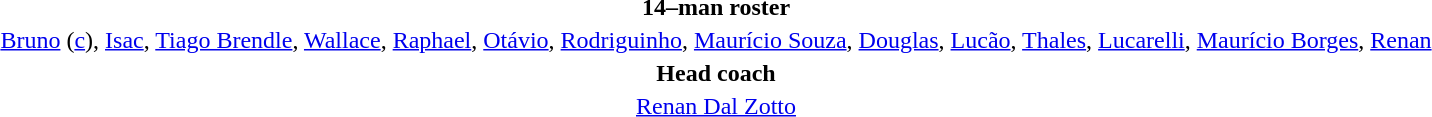<table style="text-align:center; margin-top:2em; margin-left:auto; margin-right:auto">
<tr>
<td><strong>14–man roster</strong></td>
</tr>
<tr>
<td><a href='#'>Bruno</a> (<a href='#'>c</a>), <a href='#'>Isac</a>, <a href='#'>Tiago Brendle</a>, <a href='#'>Wallace</a>, <a href='#'>Raphael</a>, <a href='#'>Otávio</a>, <a href='#'>Rodriguinho</a>, <a href='#'>Maurício Souza</a>, <a href='#'>Douglas</a>, <a href='#'>Lucão</a>, <a href='#'>Thales</a>, <a href='#'>Lucarelli</a>, <a href='#'>Maurício Borges</a>, <a href='#'>Renan</a></td>
</tr>
<tr>
<td><strong>Head coach</strong></td>
</tr>
<tr>
<td><a href='#'>Renan Dal Zotto</a></td>
</tr>
</table>
